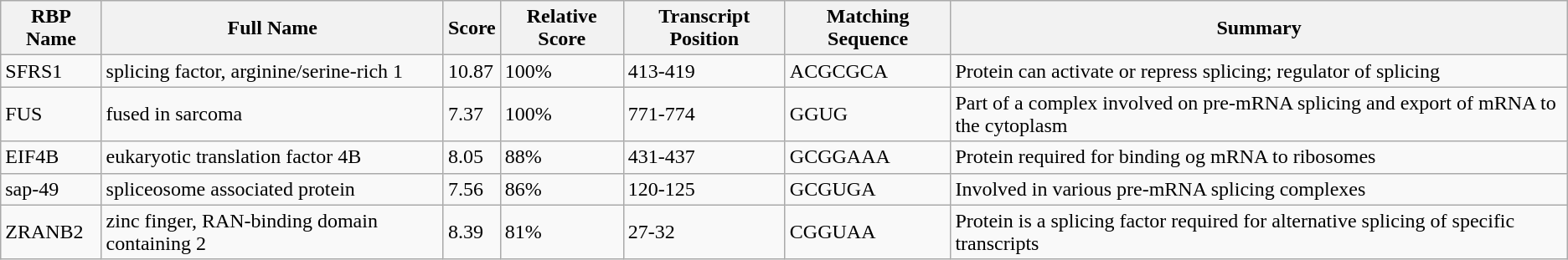<table class="wikitable">
<tr>
<th>RBP Name</th>
<th>Full Name</th>
<th>Score</th>
<th>Relative Score</th>
<th>Transcript Position</th>
<th>Matching Sequence</th>
<th>Summary</th>
</tr>
<tr>
<td>SFRS1</td>
<td>splicing factor, arginine/serine-rich 1</td>
<td>10.87</td>
<td>100%</td>
<td>413-419</td>
<td>ACGCGCA</td>
<td>Protein can activate or repress splicing; regulator of splicing</td>
</tr>
<tr>
<td>FUS</td>
<td>fused in sarcoma</td>
<td>7.37</td>
<td>100%</td>
<td>771-774</td>
<td>GGUG</td>
<td>Part of a complex involved on pre-mRNA splicing and export of mRNA to the cytoplasm</td>
</tr>
<tr>
<td>EIF4B</td>
<td>eukaryotic translation factor 4B</td>
<td>8.05</td>
<td>88%</td>
<td>431-437</td>
<td>GCGGAAA</td>
<td>Protein required for binding og mRNA to ribosomes</td>
</tr>
<tr>
<td>sap-49</td>
<td>spliceosome associated protein</td>
<td>7.56</td>
<td>86%</td>
<td>120-125</td>
<td>GCGUGA</td>
<td>Involved in various pre-mRNA splicing complexes</td>
</tr>
<tr>
<td>ZRANB2</td>
<td>zinc finger, RAN-binding domain containing 2</td>
<td>8.39</td>
<td>81%</td>
<td>27-32</td>
<td>CGGUAA</td>
<td>Protein is a splicing factor required for alternative splicing of specific transcripts</td>
</tr>
</table>
